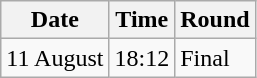<table class="wikitable">
<tr>
<th>Date</th>
<th>Time</th>
<th>Round</th>
</tr>
<tr>
<td>11 August</td>
<td>18:12</td>
<td>Final</td>
</tr>
</table>
